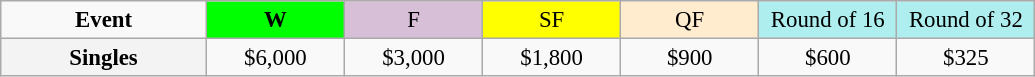<table class=wikitable style=font-size:95%;text-align:center>
<tr>
<td style="width:130px"><strong>Event</strong></td>
<td style="width:85px; background:lime"><strong>W</strong></td>
<td style="width:85px; background:thistle">F</td>
<td style="width:85px; background:#ffff00">SF</td>
<td style="width:85px; background:#ffebcd">QF</td>
<td style="width:85px; background:#afeeee">Round of 16</td>
<td style="width:85px; background:#afeeee">Round of 32</td>
</tr>
<tr>
<th style=background:#f3f3f3>Singles </th>
<td>$6,000</td>
<td>$3,000</td>
<td>$1,800</td>
<td>$900</td>
<td>$600</td>
<td>$325</td>
</tr>
</table>
